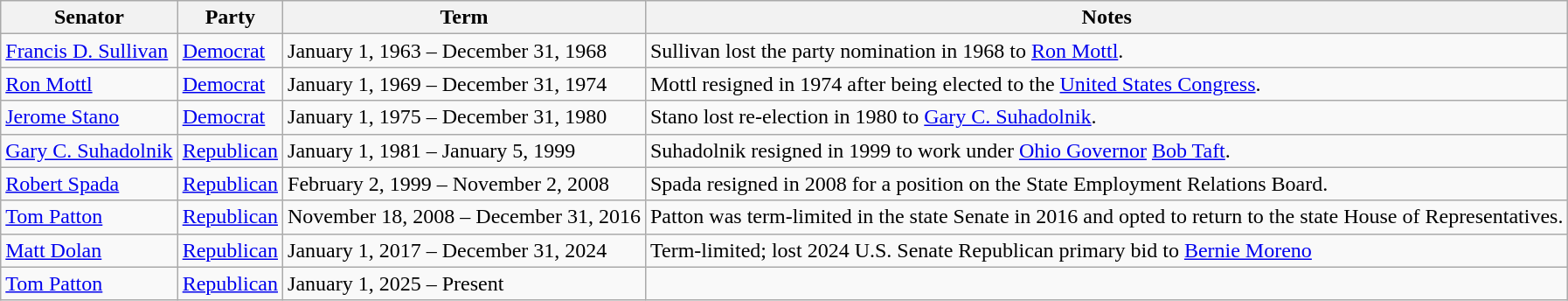<table class=wikitable>
<tr valign=bottom>
<th>Senator</th>
<th>Party</th>
<th>Term</th>
<th>Notes</th>
</tr>
<tr>
<td><a href='#'>Francis D. Sullivan</a></td>
<td><a href='#'>Democrat</a></td>
<td>January 1, 1963 – December 31, 1968</td>
<td>Sullivan lost the party nomination in 1968 to <a href='#'>Ron Mottl</a>.</td>
</tr>
<tr>
<td><a href='#'>Ron Mottl</a></td>
<td><a href='#'>Democrat</a></td>
<td>January 1, 1969 – December 31, 1974</td>
<td>Mottl resigned in 1974 after being elected to the <a href='#'>United States Congress</a>.</td>
</tr>
<tr>
<td><a href='#'>Jerome Stano</a></td>
<td><a href='#'>Democrat</a></td>
<td>January 1, 1975 – December 31, 1980</td>
<td>Stano lost re-election in 1980 to <a href='#'>Gary C. Suhadolnik</a>.</td>
</tr>
<tr>
<td><a href='#'>Gary C. Suhadolnik</a></td>
<td><a href='#'>Republican</a></td>
<td>January 1, 1981 – January 5, 1999</td>
<td>Suhadolnik resigned in 1999 to work under <a href='#'>Ohio Governor</a> <a href='#'>Bob Taft</a>.</td>
</tr>
<tr>
<td><a href='#'>Robert Spada</a></td>
<td><a href='#'>Republican</a></td>
<td>February 2, 1999 – November 2, 2008</td>
<td>Spada resigned in 2008 for a position on the State Employment Relations Board.</td>
</tr>
<tr>
<td><a href='#'>Tom Patton</a></td>
<td><a href='#'>Republican</a></td>
<td>November 18, 2008 – December 31, 2016</td>
<td>Patton was term-limited in the state Senate in 2016 and opted to return to the state House of Representatives.</td>
</tr>
<tr>
<td><a href='#'>Matt Dolan</a></td>
<td><a href='#'>Republican</a></td>
<td>January 1, 2017 – December 31, 2024</td>
<td>Term-limited; lost 2024 U.S. Senate Republican primary bid to <a href='#'>Bernie Moreno</a></td>
</tr>
<tr>
<td><a href='#'>Tom Patton</a></td>
<td><a href='#'>Republican</a></td>
<td>January 1, 2025 – Present</td>
<td></td>
</tr>
</table>
